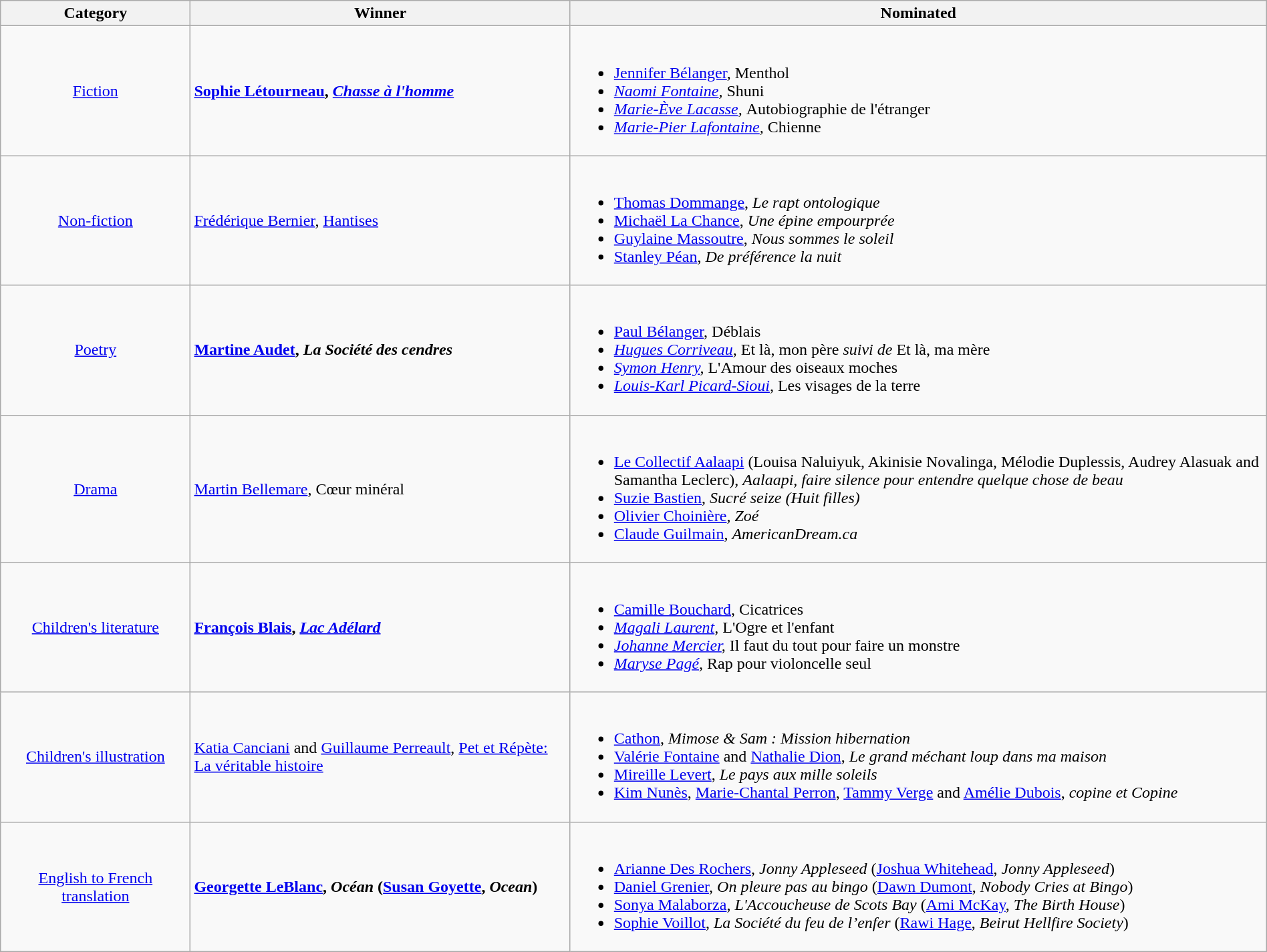<table class="wikitable" width="100%">
<tr>
<th width=15%>Category</th>
<th width=30%>Winner</th>
<th width=55%>Nominated</th>
</tr>
<tr>
<td align="center"><a href='#'>Fiction</a></td>
<td> <strong><a href='#'>Sophie Létourneau</a>, <em><a href='#'>Chasse à l'homme</a><strong><em></td>
<td><br><ul><li><a href='#'>Jennifer Bélanger</a>, </em>Menthol<em></li><li><a href='#'>Naomi Fontaine</a>, </em>Shuni<em></li><li><a href='#'>Marie-Ève Lacasse</a>, </em>Autobiographie de l'étranger<em></li><li><a href='#'>Marie-Pier Lafontaine</a>, </em>Chienne<em></li></ul></td>
</tr>
<tr>
<td align="center"><a href='#'>Non-fiction</a></td>
<td> </strong><a href='#'>Frédérique Bernier</a>, </em><a href='#'>Hantises</a></em></strong></td>
<td><br><ul><li><a href='#'>Thomas Dommange</a>, <em>Le rapt ontologique</em></li><li><a href='#'>Michaël La Chance</a>, <em>Une épine empourprée</em></li><li><a href='#'>Guylaine Massoutre</a>, <em>Nous sommes le soleil</em></li><li><a href='#'>Stanley Péan</a>, <em>De préférence la nuit</em></li></ul></td>
</tr>
<tr>
<td align="center"><a href='#'>Poetry</a></td>
<td> <strong><a href='#'>Martine Audet</a>, <em>La Société des cendres<strong><em></td>
<td><br><ul><li><a href='#'>Paul Bélanger</a>, </em>Déblais<em></li><li><a href='#'>Hugues Corriveau</a>, </em>Et là, mon père<em> suivi de </em>Et là, ma mère<em></li><li><a href='#'>Symon Henry</a>, </em>L'Amour des oiseaux moches<em></li><li><a href='#'>Louis-Karl Picard-Sioui</a>, </em>Les visages de la terre<em></li></ul></td>
</tr>
<tr>
<td align="center"><a href='#'>Drama</a></td>
<td> </strong><a href='#'>Martin Bellemare</a>, </em>Cœur minéral</em></strong></td>
<td><br><ul><li><a href='#'>Le Collectif Aalaapi</a> (Louisa Naluiyuk, Akinisie Novalinga, Mélodie Duplessis, Audrey Alasuak and Samantha Leclerc), <em>Aalaapi, faire silence pour entendre quelque chose de beau</em></li><li><a href='#'>Suzie Bastien</a>, <em>Sucré seize (Huit filles)</em></li><li><a href='#'>Olivier Choinière</a>, <em>Zoé</em></li><li><a href='#'>Claude Guilmain</a>, <em>AmericanDream.ca</em></li></ul></td>
</tr>
<tr>
<td align="center"><a href='#'>Children's literature</a></td>
<td> <strong><a href='#'>François Blais</a>, <em><a href='#'>Lac Adélard</a><strong><em></td>
<td><br><ul><li><a href='#'>Camille Bouchard</a>, </em>Cicatrices<em></li><li><a href='#'>Magali Laurent</a>, </em>L'Ogre et l'enfant<em></li><li><a href='#'>Johanne Mercier</a>, </em>Il faut du tout pour faire un monstre<em></li><li><a href='#'>Maryse Pagé</a>, </em>Rap pour violoncelle seul<em></li></ul></td>
</tr>
<tr>
<td align="center"><a href='#'>Children's illustration</a></td>
<td> </strong><a href='#'>Katia Canciani</a> and <a href='#'>Guillaume Perreault</a>, </em><a href='#'>Pet et Répète: La véritable histoire</a></em></strong></td>
<td><br><ul><li><a href='#'>Cathon</a>, <em>Mimose & Sam : Mission hibernation</em></li><li><a href='#'>Valérie Fontaine</a> and <a href='#'>Nathalie Dion</a>, <em>Le grand méchant loup dans ma maison</em></li><li><a href='#'>Mireille Levert</a>, <em>Le pays aux mille soleils</em></li><li><a href='#'>Kim Nunès</a>, <a href='#'>Marie-Chantal Perron</a>, <a href='#'>Tammy Verge</a> and <a href='#'>Amélie Dubois</a>, <em>copine et Copine</em></li></ul></td>
</tr>
<tr>
<td align="center"><a href='#'>English to French translation</a></td>
<td> <strong><a href='#'>Georgette LeBlanc</a>, <em>Océan</em> (<a href='#'>Susan Goyette</a>, <em>Ocean</em>)</strong></td>
<td><br><ul><li><a href='#'>Arianne Des Rochers</a>, <em>Jonny Appleseed</em> (<a href='#'>Joshua Whitehead</a>, <em>Jonny Appleseed</em>)</li><li><a href='#'>Daniel Grenier</a>, <em>On pleure pas au bingo</em> (<a href='#'>Dawn Dumont</a>, <em>Nobody Cries at Bingo</em>)</li><li><a href='#'>Sonya Malaborza</a>, <em>L'Accoucheuse de Scots Bay</em> (<a href='#'>Ami McKay</a>, <em>The Birth House</em>)</li><li><a href='#'>Sophie Voillot</a>, <em>La Société du feu de l’enfer</em> (<a href='#'>Rawi Hage</a>, <em>Beirut Hellfire Society</em>)</li></ul></td>
</tr>
</table>
